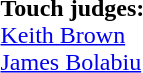<table width=100% style="font-size: 100%">
<tr>
<td><br><strong>Touch judges:</strong>
<br> <a href='#'>Keith Brown</a>
<br> <a href='#'>James Bolabiu</a></td>
</tr>
</table>
